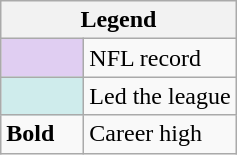<table class="wikitable mw-collapsible">
<tr>
<th colspan="2">Legend</th>
</tr>
<tr>
<td style="background:#e0cef2; width:3em;"></td>
<td>NFL record</td>
</tr>
<tr>
<td style="background:#cfecec; width:3em;"></td>
<td>Led the league</td>
</tr>
<tr>
<td><strong>Bold</strong></td>
<td>Career high</td>
</tr>
</table>
